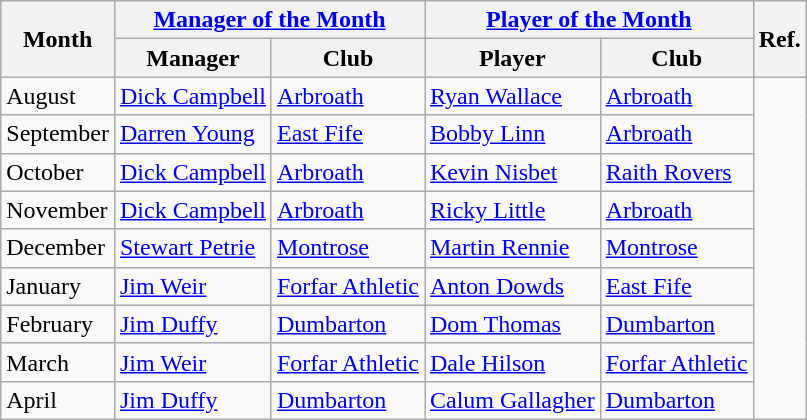<table class="wikitable">
<tr>
<th rowspan="2">Month</th>
<th colspan="2"><a href='#'>Manager of the Month</a></th>
<th colspan="2"><a href='#'>Player of the Month</a></th>
<th rowspan="2">Ref.</th>
</tr>
<tr>
<th>Manager</th>
<th>Club</th>
<th>Player</th>
<th>Club</th>
</tr>
<tr>
<td>August</td>
<td> <a href='#'>Dick Campbell</a></td>
<td><a href='#'>Arbroath</a></td>
<td> <a href='#'>Ryan Wallace</a></td>
<td><a href='#'>Arbroath</a></td>
<td rowspan="9"></td>
</tr>
<tr>
<td>September</td>
<td> <a href='#'>Darren Young</a></td>
<td><a href='#'>East Fife</a></td>
<td> <a href='#'>Bobby Linn</a></td>
<td><a href='#'>Arbroath</a></td>
</tr>
<tr>
<td>October</td>
<td> <a href='#'>Dick Campbell</a></td>
<td><a href='#'>Arbroath</a></td>
<td> <a href='#'>Kevin Nisbet</a></td>
<td><a href='#'>Raith Rovers</a></td>
</tr>
<tr>
<td>November</td>
<td> <a href='#'>Dick Campbell</a></td>
<td><a href='#'>Arbroath</a></td>
<td> <a href='#'>Ricky Little</a></td>
<td><a href='#'>Arbroath</a></td>
</tr>
<tr>
<td>December</td>
<td> <a href='#'>Stewart Petrie</a></td>
<td><a href='#'>Montrose</a></td>
<td> <a href='#'>Martin Rennie</a></td>
<td><a href='#'>Montrose</a></td>
</tr>
<tr>
<td>January</td>
<td> <a href='#'>Jim Weir</a></td>
<td><a href='#'>Forfar Athletic</a></td>
<td> <a href='#'>Anton Dowds</a></td>
<td><a href='#'>East Fife</a></td>
</tr>
<tr>
<td>February</td>
<td> <a href='#'>Jim Duffy</a></td>
<td><a href='#'>Dumbarton</a></td>
<td> <a href='#'>Dom Thomas</a></td>
<td><a href='#'>Dumbarton</a></td>
</tr>
<tr>
<td>March</td>
<td> <a href='#'>Jim Weir</a></td>
<td><a href='#'>Forfar Athletic</a></td>
<td> <a href='#'>Dale Hilson</a></td>
<td><a href='#'>Forfar Athletic</a></td>
</tr>
<tr>
<td>April</td>
<td> <a href='#'>Jim Duffy</a></td>
<td><a href='#'>Dumbarton</a></td>
<td> <a href='#'>Calum Gallagher</a></td>
<td><a href='#'>Dumbarton</a></td>
</tr>
</table>
